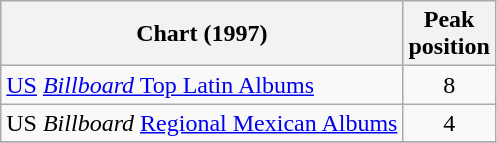<table class="wikitable">
<tr>
<th align="left">Chart (1997)</th>
<th align="left">Peak<br>position</th>
</tr>
<tr>
<td align="left"><a href='#'>US</a> <a href='#'><em>Billboard</em> Top Latin Albums</a></td>
<td align="center">8</td>
</tr>
<tr>
<td align="left">US <em>Billboard</em> <a href='#'>Regional Mexican Albums</a></td>
<td align="center">4</td>
</tr>
<tr>
</tr>
</table>
